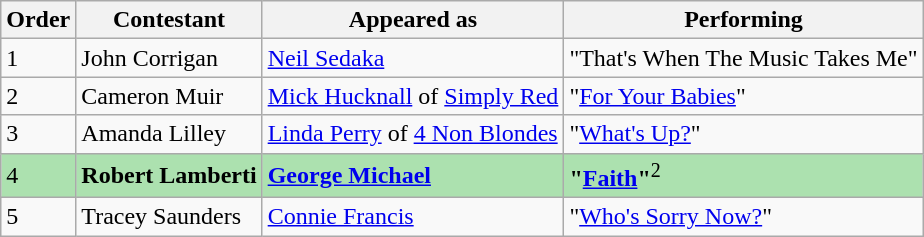<table class="wikitable">
<tr>
<th>Order</th>
<th>Contestant</th>
<th>Appeared as</th>
<th>Performing</th>
</tr>
<tr>
<td>1</td>
<td>John Corrigan</td>
<td><a href='#'>Neil Sedaka</a></td>
<td>"That's When The Music Takes Me"</td>
</tr>
<tr>
<td>2</td>
<td>Cameron Muir</td>
<td><a href='#'>Mick Hucknall</a> of <a href='#'>Simply Red</a></td>
<td>"<a href='#'>For Your Babies</a>"</td>
</tr>
<tr>
<td>3</td>
<td>Amanda Lilley</td>
<td><a href='#'>Linda Perry</a> of <a href='#'>4 Non Blondes</a></td>
<td>"<a href='#'>What's Up?</a>"</td>
</tr>
<tr style="background:#ACE1AF;">
<td>4</td>
<td><strong>Robert Lamberti</strong></td>
<td><strong><a href='#'>George Michael</a></strong></td>
<td><strong>"<a href='#'>Faith</a>"</strong><sup>2</sup></td>
</tr>
<tr>
<td>5</td>
<td>Tracey Saunders</td>
<td><a href='#'>Connie Francis</a></td>
<td>"<a href='#'>Who's Sorry Now?</a>"</td>
</tr>
</table>
